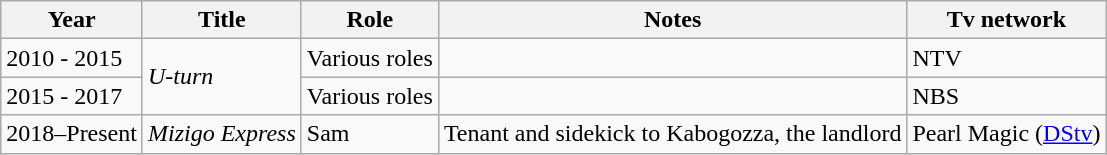<table class="wikitable sortable">
<tr>
<th>Year</th>
<th>Title</th>
<th>Role</th>
<th>Notes</th>
<th>Tv network</th>
</tr>
<tr>
<td>2010 - 2015</td>
<td rowspan="2"><em>U-turn</em></td>
<td>Various roles</td>
<td></td>
<td>NTV</td>
</tr>
<tr>
<td>2015 - 2017</td>
<td>Various roles</td>
<td></td>
<td>NBS</td>
</tr>
<tr>
<td>2018–Present</td>
<td><em>Mizigo Express</em></td>
<td>Sam</td>
<td>Tenant and sidekick to Kabogozza, the landlord</td>
<td>Pearl Magic (<a href='#'>DStv</a>)</td>
</tr>
</table>
